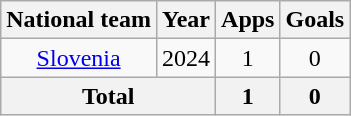<table class="wikitable" style="text-align:center">
<tr>
<th>National team</th>
<th>Year</th>
<th>Apps</th>
<th>Goals</th>
</tr>
<tr>
<td><a href='#'>Slovenia</a></td>
<td>2024</td>
<td>1</td>
<td>0</td>
</tr>
<tr>
<th colspan="2">Total</th>
<th>1</th>
<th>0</th>
</tr>
</table>
